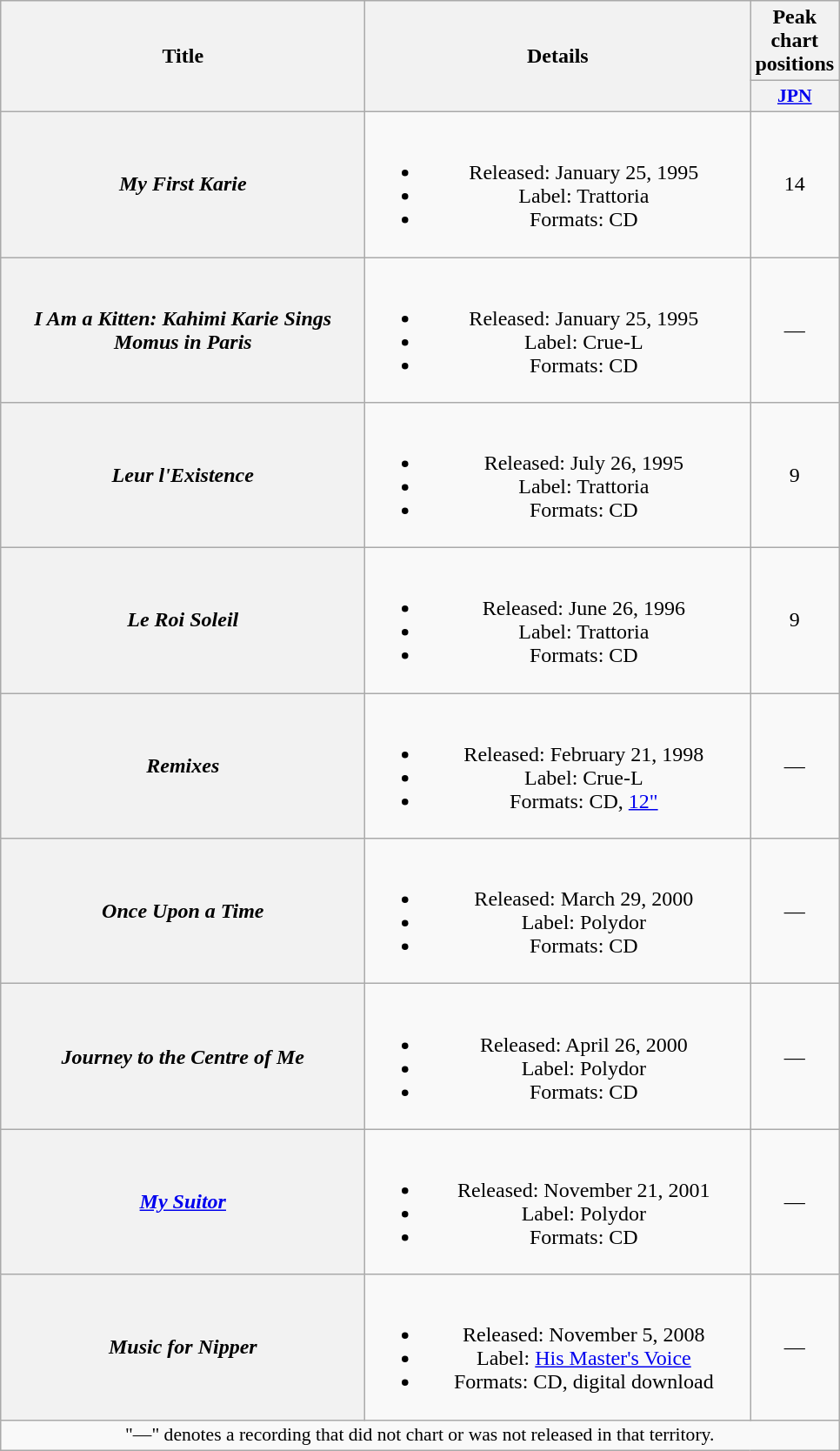<table class="wikitable plainrowheaders" style="text-align:center;">
<tr>
<th scope="col" rowspan="2" style="width:17em;">Title</th>
<th scope="col" rowspan="2" style="width:18em;">Details</th>
<th scope="col" colspan="1">Peak chart positions</th>
</tr>
<tr>
<th scope="col" style="width:2.5em;font-size:90%;"><a href='#'>JPN</a><br></th>
</tr>
<tr>
<th scope="row"><em>My First Karie</em></th>
<td><br><ul><li>Released: January 25, 1995</li><li>Label: Trattoria</li><li>Formats: CD</li></ul></td>
<td>14</td>
</tr>
<tr>
<th scope="row"><em>I Am a Kitten: Kahimi Karie Sings Momus in Paris</em></th>
<td><br><ul><li>Released: January 25, 1995</li><li>Label: Crue-L</li><li>Formats: CD</li></ul></td>
<td>—</td>
</tr>
<tr>
<th scope="row"><em>Leur l'Existence</em></th>
<td><br><ul><li>Released: July 26, 1995</li><li>Label: Trattoria</li><li>Formats: CD</li></ul></td>
<td>9</td>
</tr>
<tr>
<th scope="row"><em>Le Roi Soleil</em></th>
<td><br><ul><li>Released: June 26, 1996</li><li>Label: Trattoria</li><li>Formats: CD</li></ul></td>
<td>9</td>
</tr>
<tr>
<th scope="row"><em>Remixes</em></th>
<td><br><ul><li>Released: February 21, 1998</li><li>Label: Crue-L</li><li>Formats: CD, <a href='#'>12"</a></li></ul></td>
<td>—</td>
</tr>
<tr>
<th scope="row"><em>Once Upon a Time</em></th>
<td><br><ul><li>Released: March 29, 2000</li><li>Label: Polydor</li><li>Formats: CD</li></ul></td>
<td>—</td>
</tr>
<tr>
<th scope="row"><em>Journey to the Centre of Me</em></th>
<td><br><ul><li>Released: April 26, 2000</li><li>Label: Polydor</li><li>Formats: CD</li></ul></td>
<td>—</td>
</tr>
<tr>
<th scope="row"><em><a href='#'>My Suitor</a></em></th>
<td><br><ul><li>Released: November 21, 2001</li><li>Label: Polydor</li><li>Formats: CD</li></ul></td>
<td>—</td>
</tr>
<tr>
<th scope="row"><em>Music for Nipper</em></th>
<td><br><ul><li>Released: November 5, 2008</li><li>Label: <a href='#'>His Master's Voice</a></li><li>Formats: CD, digital download</li></ul></td>
<td>—</td>
</tr>
<tr>
<td colspan="3" style="font-size:90%">"—" denotes a recording that did not chart or was not released in that territory.</td>
</tr>
</table>
